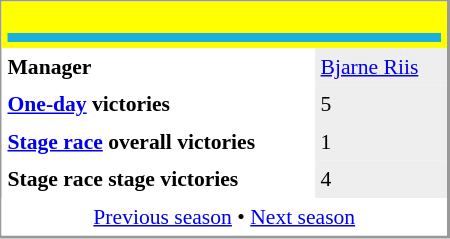<table align="right" cellpadding="4" cellspacing="0" style="margin-left:1em; width:300px; font-size:90%; border:1px solid #999; border-right-width:2px; border-bottom-width:2px; background-color:white;">
<tr>
<th colspan="2" style="background-color:yellow"><br><table style="background:#1AB2DD;text-align:center;width:100%;">
<tr>
<td style="background:#1AB2DD;" align="center" width="100%"><span></span></td>
<td padding=15px></td>
</tr>
</table>
</th>
</tr>
<tr>
<td><strong>Manager </strong></td>
<td bgcolor=#EEEEEE><a href='#'>Bjarne Riis</a></td>
</tr>
<tr>
<td><strong><a href='#'>One-day</a> victories</strong></td>
<td bgcolor=#EEEEEE>5</td>
</tr>
<tr>
<td><strong><a href='#'>Stage race</a> overall victories</strong></td>
<td bgcolor=#EEEEEE>1</td>
</tr>
<tr>
<td><strong>Stage race stage victories</strong></td>
<td bgcolor=#EEEEEE>4</td>
</tr>
<tr>
<td colspan="2" bgcolor="white" align="center"><a href='#'>Previous season</a> • <a href='#'>Next season</a></td>
</tr>
</table>
